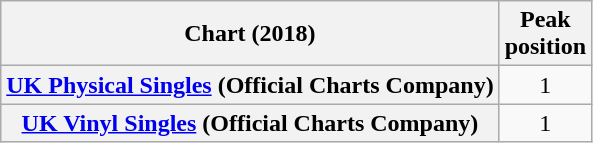<table class="wikitable sortable plainrowheaders" style="text-align:center">
<tr>
<th scope="col">Chart (2018)</th>
<th scope="col">Peak<br>position</th>
</tr>
<tr>
<th scope="row"><a href='#'>UK Physical Singles</a> (Official Charts Company)</th>
<td>1</td>
</tr>
<tr>
<th scope="row"><a href='#'>UK Vinyl Singles</a> (Official Charts Company)</th>
<td>1</td>
</tr>
</table>
